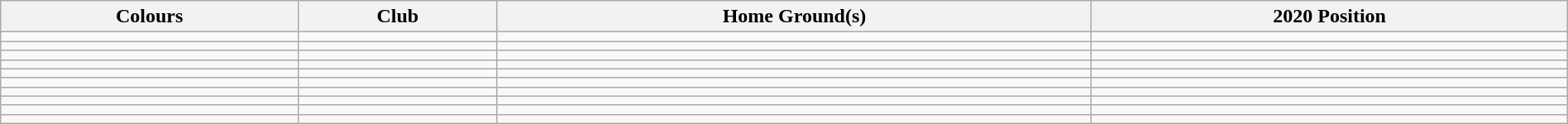<table class="wikitable" style="width:100%; text-align:centre">
<tr>
<th>Colours</th>
<th>Club</th>
<th>Home Ground(s)</th>
<th>2020 Position</th>
</tr>
<tr>
<td></td>
<td></td>
<td></td>
<td></td>
</tr>
<tr>
<td></td>
<td></td>
<td></td>
<td></td>
</tr>
<tr>
<td></td>
<td></td>
<td></td>
<td></td>
</tr>
<tr>
<td></td>
<td></td>
<td></td>
<td></td>
</tr>
<tr>
<td></td>
<td></td>
<td></td>
<td></td>
</tr>
<tr>
<td></td>
<td></td>
<td></td>
<td></td>
</tr>
<tr>
<td></td>
<td></td>
<td></td>
<td></td>
</tr>
<tr>
<td></td>
<td></td>
<td></td>
<td></td>
</tr>
<tr>
<td></td>
<td></td>
<td></td>
<td></td>
</tr>
<tr>
<td></td>
<td></td>
<td></td>
<td></td>
</tr>
</table>
